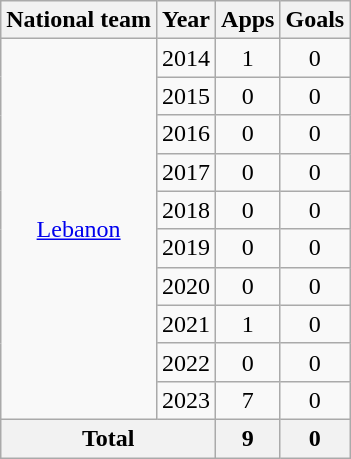<table class="wikitable" style="text-align:center">
<tr>
<th>National team</th>
<th>Year</th>
<th>Apps</th>
<th>Goals</th>
</tr>
<tr>
<td rowspan="10"><a href='#'>Lebanon</a></td>
<td>2014</td>
<td>1</td>
<td>0</td>
</tr>
<tr>
<td>2015</td>
<td>0</td>
<td>0</td>
</tr>
<tr>
<td>2016</td>
<td>0</td>
<td>0</td>
</tr>
<tr>
<td>2017</td>
<td>0</td>
<td>0</td>
</tr>
<tr>
<td>2018</td>
<td>0</td>
<td>0</td>
</tr>
<tr>
<td>2019</td>
<td>0</td>
<td>0</td>
</tr>
<tr>
<td>2020</td>
<td>0</td>
<td>0</td>
</tr>
<tr>
<td>2021</td>
<td>1</td>
<td>0</td>
</tr>
<tr>
<td>2022</td>
<td>0</td>
<td>0</td>
</tr>
<tr>
<td>2023</td>
<td>7</td>
<td>0</td>
</tr>
<tr>
<th colspan="2">Total</th>
<th>9</th>
<th>0</th>
</tr>
</table>
